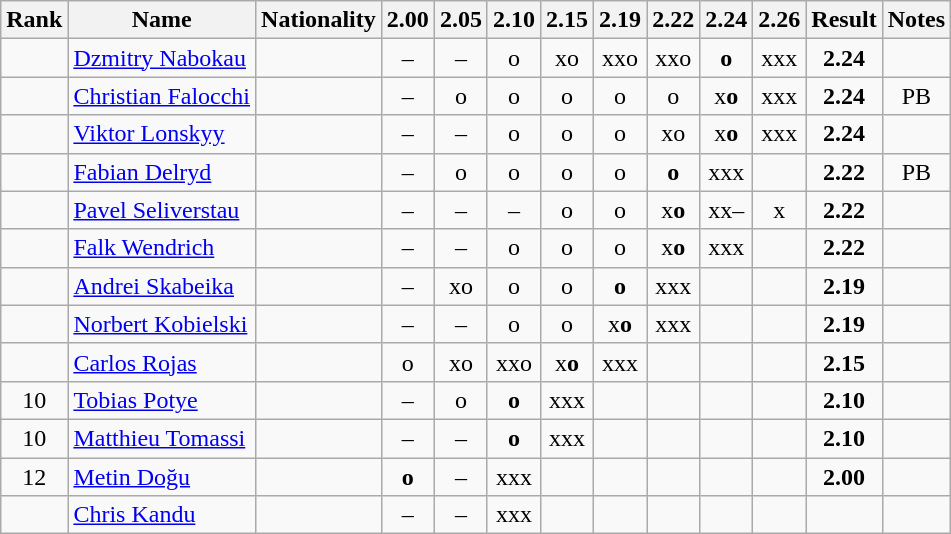<table class="wikitable sortable" style="text-align:center">
<tr>
<th>Rank</th>
<th>Name</th>
<th>Nationality</th>
<th>2.00</th>
<th>2.05</th>
<th>2.10</th>
<th>2.15</th>
<th>2.19</th>
<th>2.22</th>
<th>2.24</th>
<th>2.26</th>
<th>Result</th>
<th>Notes</th>
</tr>
<tr>
<td></td>
<td align=left><a href='#'>Dzmitry Nabokau</a></td>
<td align=left></td>
<td>–</td>
<td>–</td>
<td>o</td>
<td>xo</td>
<td>xxo</td>
<td>xxo</td>
<td><strong>o</strong></td>
<td>xxx</td>
<td><strong>2.24</strong></td>
<td></td>
</tr>
<tr>
<td></td>
<td align=left><a href='#'>Christian Falocchi</a></td>
<td align=left></td>
<td>–</td>
<td>o</td>
<td>o</td>
<td>o</td>
<td>o</td>
<td>o</td>
<td>x<strong>o</strong></td>
<td>xxx</td>
<td><strong>2.24</strong></td>
<td>PB</td>
</tr>
<tr>
<td></td>
<td align=left><a href='#'>Viktor Lonskyy</a></td>
<td align=left></td>
<td>–</td>
<td>–</td>
<td>o</td>
<td>o</td>
<td>o</td>
<td>xo</td>
<td>x<strong>o</strong></td>
<td>xxx</td>
<td><strong>2.24</strong></td>
<td></td>
</tr>
<tr>
<td></td>
<td align=left><a href='#'>Fabian Delryd</a></td>
<td align=left></td>
<td>–</td>
<td>o</td>
<td>o</td>
<td>o</td>
<td>o</td>
<td><strong>o</strong></td>
<td>xxx</td>
<td></td>
<td><strong>2.22</strong></td>
<td>PB</td>
</tr>
<tr>
<td></td>
<td align=left><a href='#'>Pavel Seliverstau</a></td>
<td align=left></td>
<td>–</td>
<td>–</td>
<td>–</td>
<td>o</td>
<td>o</td>
<td>x<strong>o</strong></td>
<td>xx–</td>
<td>x</td>
<td><strong>2.22</strong></td>
<td></td>
</tr>
<tr>
<td></td>
<td align=left><a href='#'>Falk Wendrich</a></td>
<td align=left></td>
<td>–</td>
<td>–</td>
<td>o</td>
<td>o</td>
<td>o</td>
<td>x<strong>o</strong></td>
<td>xxx</td>
<td></td>
<td><strong>2.22</strong></td>
<td></td>
</tr>
<tr>
<td></td>
<td align=left><a href='#'>Andrei Skabeika</a></td>
<td align=left></td>
<td>–</td>
<td>xo</td>
<td>o</td>
<td>o</td>
<td><strong>o</strong></td>
<td>xxx</td>
<td></td>
<td></td>
<td><strong>2.19</strong></td>
<td></td>
</tr>
<tr>
<td></td>
<td align=left><a href='#'>Norbert Kobielski</a></td>
<td align=left></td>
<td>–</td>
<td>–</td>
<td>o</td>
<td>o</td>
<td>x<strong>o</strong></td>
<td>xxx</td>
<td></td>
<td></td>
<td><strong>2.19</strong></td>
<td></td>
</tr>
<tr>
<td></td>
<td align=left><a href='#'>Carlos Rojas</a></td>
<td align=left></td>
<td>o</td>
<td>xo</td>
<td>xxo</td>
<td>x<strong>o</strong></td>
<td>xxx</td>
<td></td>
<td></td>
<td></td>
<td><strong>2.15</strong></td>
<td></td>
</tr>
<tr>
<td>10</td>
<td align=left><a href='#'>Tobias Potye</a></td>
<td align=left></td>
<td>–</td>
<td>o</td>
<td><strong>o</strong></td>
<td>xxx</td>
<td></td>
<td></td>
<td></td>
<td></td>
<td><strong>2.10</strong></td>
<td></td>
</tr>
<tr>
<td>10</td>
<td align=left><a href='#'>Matthieu Tomassi</a></td>
<td align=left></td>
<td>–</td>
<td>–</td>
<td><strong>o</strong></td>
<td>xxx</td>
<td></td>
<td></td>
<td></td>
<td></td>
<td><strong>2.10</strong></td>
<td></td>
</tr>
<tr>
<td>12</td>
<td align=left><a href='#'>Metin Doğu</a></td>
<td align=left></td>
<td><strong>o</strong></td>
<td>–</td>
<td>xxx</td>
<td></td>
<td></td>
<td></td>
<td></td>
<td></td>
<td><strong>2.00</strong></td>
<td></td>
</tr>
<tr>
<td></td>
<td align=left><a href='#'>Chris Kandu</a></td>
<td align=left></td>
<td>–</td>
<td>–</td>
<td>xxx</td>
<td></td>
<td></td>
<td></td>
<td></td>
<td></td>
<td><strong></strong></td>
<td></td>
</tr>
</table>
